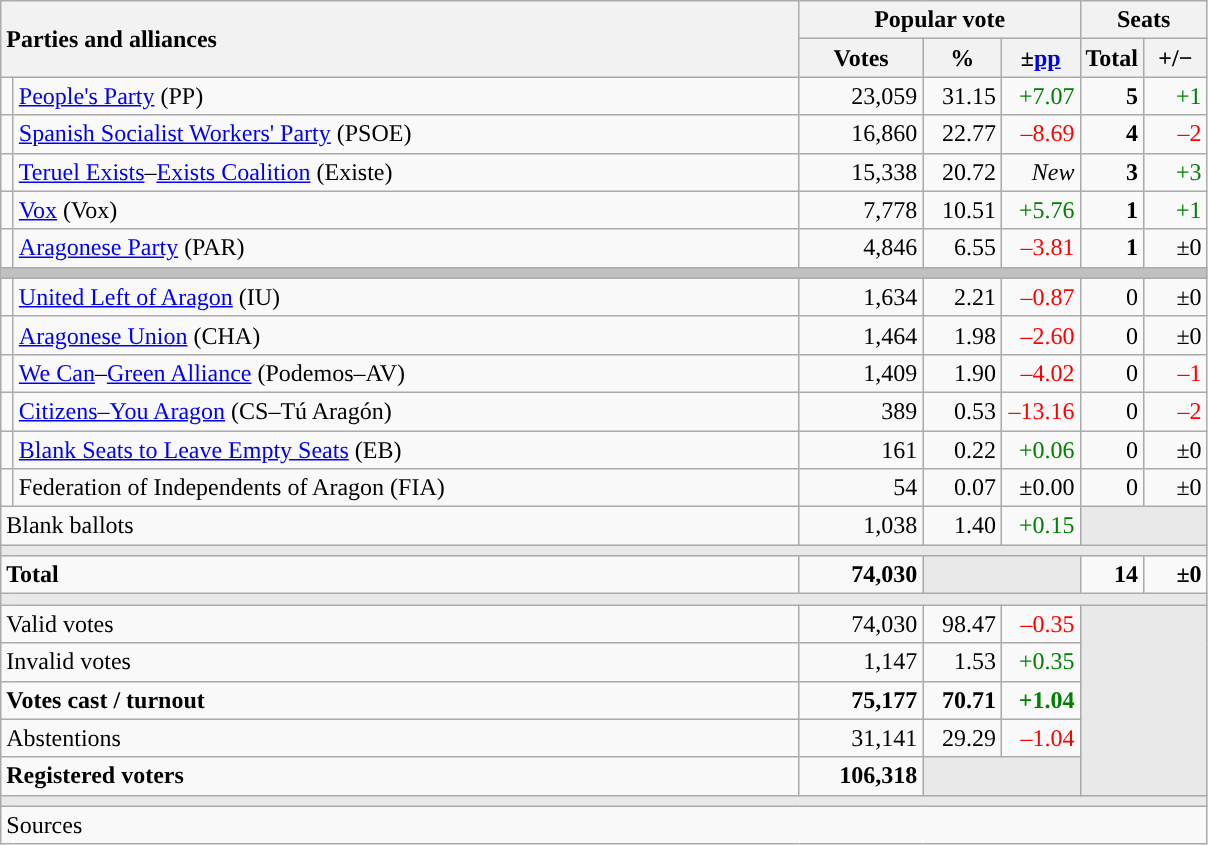<table class="wikitable" style="text-align:right;">
<tr>
<th style="text-align:left;" rowspan="2" colspan="2" width="525">Parties and alliances</th>
<th colspan="3">Popular vote</th>
<th colspan="2">Seats</th>
</tr>
<tr>
<th width="75">Votes</th>
<th width="45">%</th>
<th width="45">±<a href='#'>pp</a></th>
<th width="35">Total</th>
<th width="35">+/−</th>
</tr>
<tr>
<td width="1" style="color:inherit;background:"></td>
<td align="left"><a href='#'>People's Party</a> (PP)</td>
<td>23,059</td>
<td>31.15</td>
<td style="color:green;">+7.07</td>
<td><strong>5</strong></td>
<td style="color:green;">+1</td>
</tr>
<tr>
<td style="color:inherit;background:"></td>
<td align="left"><a href='#'>Spanish Socialist Workers' Party</a> (PSOE)</td>
<td>16,860</td>
<td>22.77</td>
<td style="color:red;">–8.69</td>
<td><strong>4</strong></td>
<td style="color:red;">–2</td>
</tr>
<tr>
<td style="color:inherit;background:"></td>
<td align="left"><a href='#'>Teruel Exists</a>–<a href='#'>Exists Coalition</a> (Existe)</td>
<td>15,338</td>
<td>20.72</td>
<td><em>New</em></td>
<td><strong>3</strong></td>
<td style="color:green;">+3</td>
</tr>
<tr>
<td style="color:inherit;background:"></td>
<td align="left"><a href='#'>Vox</a> (Vox)</td>
<td>7,778</td>
<td>10.51</td>
<td style="color:green;">+5.76</td>
<td><strong>1</strong></td>
<td style="color:green;">+1</td>
</tr>
<tr>
<td style="color:inherit;background:"></td>
<td align="left"><a href='#'>Aragonese Party</a> (PAR)</td>
<td>4,846</td>
<td>6.55</td>
<td style="color:red;">–3.81</td>
<td><strong>1</strong></td>
<td>±0</td>
</tr>
<tr>
<td colspan="7" bgcolor="#C0C0C0"></td>
</tr>
<tr>
<td style="color:inherit;background:"></td>
<td align="left"><a href='#'>United Left of Aragon</a> (IU)</td>
<td>1,634</td>
<td>2.21</td>
<td style="color:red;">–0.87</td>
<td>0</td>
<td>±0</td>
</tr>
<tr>
<td style="color:inherit;background:"></td>
<td align="left"><a href='#'>Aragonese Union</a> (CHA)</td>
<td>1,464</td>
<td>1.98</td>
<td style="color:red;">–2.60</td>
<td>0</td>
<td>±0</td>
</tr>
<tr>
<td style="color:inherit;background:"></td>
<td align="left"><a href='#'>We Can</a>–<a href='#'>Green Alliance</a> (Podemos–AV)</td>
<td>1,409</td>
<td>1.90</td>
<td style="color:red;">–4.02</td>
<td>0</td>
<td style="color:red;">–1</td>
</tr>
<tr>
<td style="color:inherit;background:"></td>
<td align="left"><a href='#'>Citizens–You Aragon</a> (CS–Tú Aragón)</td>
<td>389</td>
<td>0.53</td>
<td style="color:red;">–13.16</td>
<td>0</td>
<td style="color:red;">–2</td>
</tr>
<tr>
<td style="color:inherit;background:"></td>
<td align="left"><a href='#'>Blank Seats to Leave Empty Seats</a> (EB)</td>
<td>161</td>
<td>0.22</td>
<td style="color:green;">+0.06</td>
<td>0</td>
<td>±0</td>
</tr>
<tr>
<td style="color:inherit;background:"></td>
<td align="left">Federation of Independents of Aragon (FIA)</td>
<td>54</td>
<td>0.07</td>
<td>±0.00</td>
<td>0</td>
<td>±0</td>
</tr>
<tr>
<td align="left" colspan="2">Blank ballots</td>
<td>1,038</td>
<td>1.40</td>
<td style="color:green;">+0.15</td>
<td bgcolor="#E9E9E9" colspan="2"></td>
</tr>
<tr>
<td colspan="7" bgcolor="#E9E9E9"></td>
</tr>
<tr style="font-weight:bold;">
<td align="left" colspan="2">Total</td>
<td>74,030</td>
<td bgcolor="#E9E9E9" colspan="2"></td>
<td>14</td>
<td>±0</td>
</tr>
<tr>
<td colspan="7" bgcolor="#E9E9E9"></td>
</tr>
<tr>
<td align="left" colspan="2">Valid votes</td>
<td>74,030</td>
<td>98.47</td>
<td style="color:red;">–0.35</td>
<td bgcolor="#E9E9E9" colspan="2" rowspan="5"></td>
</tr>
<tr>
<td align="left" colspan="2">Invalid votes</td>
<td>1,147</td>
<td>1.53</td>
<td style="color:green;">+0.35</td>
</tr>
<tr style="font-weight:bold;">
<td align="left" colspan="2">Votes cast / turnout</td>
<td>75,177</td>
<td>70.71</td>
<td style="color:green;">+1.04</td>
</tr>
<tr>
<td align="left" colspan="2">Abstentions</td>
<td>31,141</td>
<td>29.29</td>
<td style="color:red;">–1.04</td>
</tr>
<tr style="font-weight:bold;">
<td align="left" colspan="2">Registered voters</td>
<td>106,318</td>
<td bgcolor="#E9E9E9" colspan="2"></td>
</tr>
<tr>
<td colspan="7" bgcolor="#E9E9E9"></td>
</tr>
<tr>
<td align="left" colspan="7">Sources</td>
</tr>
</table>
